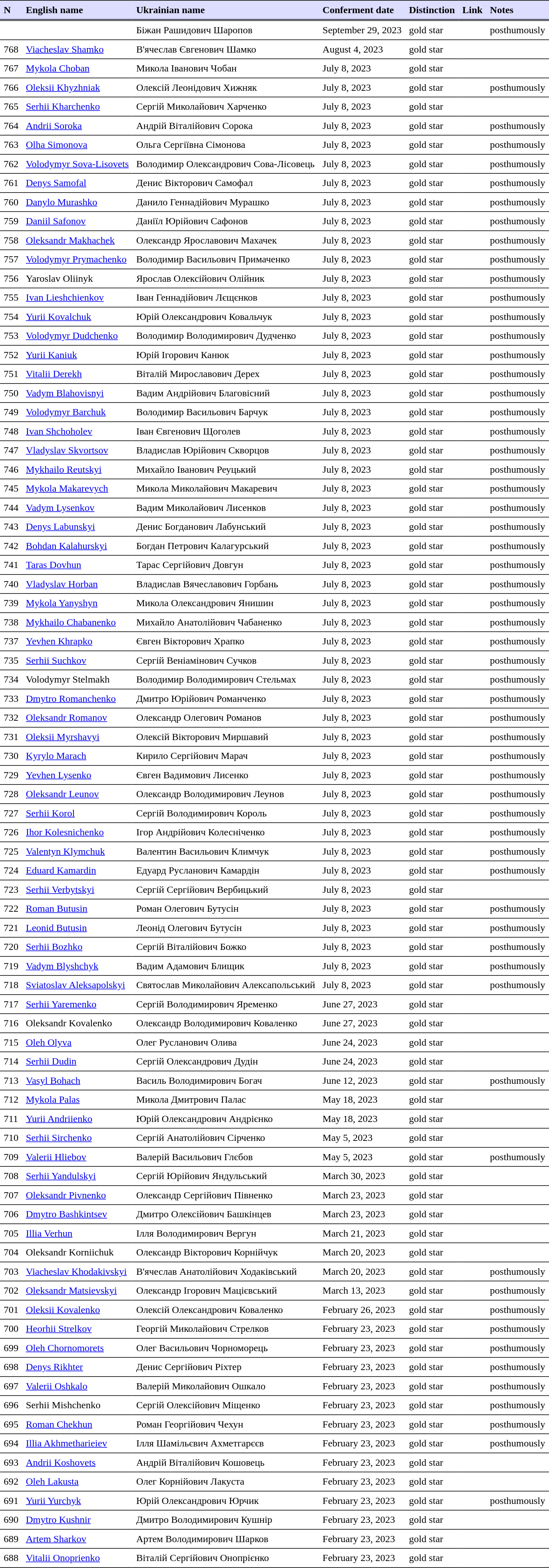<table border="1" cellspacing="0" cellpadding="6" style="border-collapse:collapse; border:0 none;" frame="void" rules="rows">
<tr valign="bottom" style="border-bottom:3px double black;background:#ddddff;">
<th align="left">N</th>
<th align="left">English name</th>
<th align="left">Ukrainian name</th>
<th align="left">Conferment date</th>
<th align="left">Distinction</th>
<th align="left">Link</th>
<th align="left">Notes</th>
</tr>
<tr>
<td></td>
<td></td>
<td>Біжан Рашидович Шаропов</td>
<td>September 29, 2023</td>
<td>gold star</td>
<td></td>
<td>posthumously</td>
</tr>
<tr>
<td>768</td>
<td><a href='#'>Viacheslav Shamko</a></td>
<td>В'ячеслав Євгенович Шамко</td>
<td>August 4, 2023</td>
<td>gold star</td>
<td></td>
<td></td>
</tr>
<tr>
<td>767</td>
<td><a href='#'>Mykola Choban</a></td>
<td>Микола Іванович Чобан</td>
<td>July 8, 2023</td>
<td>gold star</td>
<td></td>
<td></td>
</tr>
<tr>
<td>766</td>
<td><a href='#'>Oleksii Khyzhniak</a></td>
<td>Олексій Леонідович Хижняк</td>
<td>July 8, 2023</td>
<td>gold star</td>
<td></td>
<td>posthumously</td>
</tr>
<tr>
<td>765</td>
<td><a href='#'>Serhii Kharchenko</a></td>
<td>Сергій Миколайович Харченко</td>
<td>July 8, 2023</td>
<td>gold star</td>
<td></td>
<td></td>
</tr>
<tr>
<td>764</td>
<td><a href='#'>Andrii Soroka</a></td>
<td>Андрій Віталійович Сорока</td>
<td>July 8, 2023</td>
<td>gold star</td>
<td></td>
<td>posthumously</td>
</tr>
<tr>
<td>763</td>
<td><a href='#'>Olha Simonova</a></td>
<td>Ольга Сергіївна Сімонова</td>
<td>July 8, 2023</td>
<td>gold star</td>
<td></td>
<td>posthumously</td>
</tr>
<tr>
<td>762</td>
<td><a href='#'>Volodymyr Sova-Lisovets</a></td>
<td>Володимир Олександрович Сова-Лісовець</td>
<td>July 8, 2023</td>
<td>gold star</td>
<td></td>
<td>posthumously</td>
</tr>
<tr>
<td>761</td>
<td><a href='#'>Denys Samofal</a></td>
<td>Денис Вікторович Самофал</td>
<td>July 8, 2023</td>
<td>gold star</td>
<td></td>
<td>posthumously</td>
</tr>
<tr>
<td>760</td>
<td><a href='#'>Danylo Murashko</a></td>
<td>Данило Геннадійович Мурашко</td>
<td>July 8, 2023</td>
<td>gold star</td>
<td></td>
<td>posthumously</td>
</tr>
<tr>
<td>759</td>
<td><a href='#'>Daniil Safonov</a></td>
<td>Даніїл Юрійович Сафонов</td>
<td>July 8, 2023</td>
<td>gold star</td>
<td></td>
<td>posthumously</td>
</tr>
<tr>
<td>758</td>
<td><a href='#'>Oleksandr Makhachek</a></td>
<td>Олександр Ярославович Махачек</td>
<td>July 8, 2023</td>
<td>gold star</td>
<td></td>
<td>posthumously</td>
</tr>
<tr>
<td>757</td>
<td><a href='#'>Volodymyr Prymachenko</a></td>
<td>Володимир Васильович Примаченко</td>
<td>July 8, 2023</td>
<td>gold star</td>
<td></td>
<td>posthumously</td>
</tr>
<tr>
<td>756</td>
<td>Yaroslav Oliinyk</td>
<td>Ярослав Олексійович Олійник</td>
<td>July 8, 2023</td>
<td>gold star</td>
<td></td>
<td>posthumously</td>
</tr>
<tr>
<td>755</td>
<td><a href='#'>Ivan Lieshchienkov</a></td>
<td>Іван Геннадійович Лєщєнков</td>
<td>July 8, 2023</td>
<td>gold star</td>
<td></td>
<td>posthumously</td>
</tr>
<tr>
<td>754</td>
<td><a href='#'>Yurii Kovalchuk</a></td>
<td>Юрій Олександрович Ковальчук</td>
<td>July 8, 2023</td>
<td>gold star</td>
<td></td>
<td>posthumously</td>
</tr>
<tr>
<td>753</td>
<td><a href='#'>Volodymyr Dudchenko</a></td>
<td>Володимир Володимирович Дудченко</td>
<td>July 8, 2023</td>
<td>gold star</td>
<td></td>
<td>posthumously</td>
</tr>
<tr>
<td>752</td>
<td><a href='#'>Yurii Kaniuk</a></td>
<td>Юрій Ігорович Канюк</td>
<td>July 8, 2023</td>
<td>gold star</td>
<td></td>
<td>posthumously</td>
</tr>
<tr>
<td>751</td>
<td><a href='#'>Vitalii Derekh</a></td>
<td>Віталій Мирославович Дерех</td>
<td>July 8, 2023</td>
<td>gold star</td>
<td></td>
<td>posthumously</td>
</tr>
<tr>
<td>750</td>
<td><a href='#'>Vadym Blahovisnyi</a></td>
<td>Вадим Андрійович Благовісний</td>
<td>July 8, 2023</td>
<td>gold star</td>
<td></td>
<td>posthumously</td>
</tr>
<tr>
<td>749</td>
<td><a href='#'>Volodymyr Barchuk</a></td>
<td>Володимир Васильович Барчук</td>
<td>July 8, 2023</td>
<td>gold star</td>
<td></td>
<td>posthumously</td>
</tr>
<tr>
<td>748</td>
<td><a href='#'>Ivan Shchoholev</a></td>
<td>Іван Євгенович Щоголев</td>
<td>July 8, 2023</td>
<td>gold star</td>
<td></td>
<td>posthumously</td>
</tr>
<tr>
<td>747</td>
<td><a href='#'>Vladyslav Skvortsov</a></td>
<td>Владислав Юрійович Скворцов</td>
<td>July 8, 2023</td>
<td>gold star</td>
<td></td>
<td>posthumously</td>
</tr>
<tr>
<td>746</td>
<td><a href='#'>Mykhailo Reutskyi</a></td>
<td>Михайло Іванович Реуцький</td>
<td>July 8, 2023</td>
<td>gold star</td>
<td></td>
<td>posthumously</td>
</tr>
<tr>
<td>745</td>
<td><a href='#'>Mykola Makarevych</a></td>
<td>Микола Миколайович Макаревич</td>
<td>July 8, 2023</td>
<td>gold star</td>
<td></td>
<td>posthumously</td>
</tr>
<tr>
<td>744</td>
<td><a href='#'>Vadym Lysenkov</a></td>
<td>Вадим Миколайович Лисенков</td>
<td>July 8, 2023</td>
<td>gold star</td>
<td></td>
<td>posthumously</td>
</tr>
<tr>
<td>743</td>
<td><a href='#'>Denys Labunskyi</a></td>
<td>Денис Богданович Лабунський</td>
<td>July 8, 2023</td>
<td>gold star</td>
<td></td>
<td>posthumously</td>
</tr>
<tr>
<td>742</td>
<td><a href='#'>Bohdan Kalahurskyi</a></td>
<td>Богдан Петрович Калагурський</td>
<td>July 8, 2023</td>
<td>gold star</td>
<td></td>
<td>posthumously</td>
</tr>
<tr>
<td>741</td>
<td><a href='#'>Taras Dovhun</a></td>
<td>Тарас Сергійович Довгун</td>
<td>July 8, 2023</td>
<td>gold star</td>
<td></td>
<td>posthumously</td>
</tr>
<tr>
<td>740</td>
<td><a href='#'>Vladyslav Horban</a></td>
<td>Владислав Вячеславович Горбань</td>
<td>July 8, 2023</td>
<td>gold star</td>
<td></td>
<td>posthumously</td>
</tr>
<tr>
<td>739</td>
<td><a href='#'>Mykola Yanyshyn</a></td>
<td>Микола Олександрович Янишин</td>
<td>July 8, 2023</td>
<td>gold star</td>
<td></td>
<td>posthumously</td>
</tr>
<tr>
<td>738</td>
<td><a href='#'>Mykhailo Chabanenko</a></td>
<td>Михайло Анатолійович Чабаненко</td>
<td>July 8, 2023</td>
<td>gold star</td>
<td></td>
<td>posthumously</td>
</tr>
<tr>
<td>737</td>
<td><a href='#'>Yevhen Khrapko</a></td>
<td>Євген Вікторович Храпко</td>
<td>July 8, 2023</td>
<td>gold star</td>
<td></td>
<td>posthumously</td>
</tr>
<tr>
<td>735</td>
<td><a href='#'>Serhii Suchkov</a></td>
<td>Сергій Веніамінович Сучков</td>
<td>July 8, 2023</td>
<td>gold star</td>
<td></td>
<td>posthumously</td>
</tr>
<tr>
<td>734</td>
<td>Volodymyr Stelmakh</td>
<td>Володимир Володимирович Стельмах</td>
<td>July 8, 2023</td>
<td>gold star</td>
<td></td>
<td>posthumously</td>
</tr>
<tr>
<td>733</td>
<td><a href='#'>Dmytro Romanchenko</a></td>
<td>Дмитро Юрійович Романченко</td>
<td>July 8, 2023</td>
<td>gold star</td>
<td></td>
<td>posthumously</td>
</tr>
<tr>
<td>732</td>
<td><a href='#'>Oleksandr Romanov</a></td>
<td>Олександр Олегович Романов</td>
<td>July 8, 2023</td>
<td>gold star</td>
<td></td>
<td>posthumously</td>
</tr>
<tr>
<td>731</td>
<td><a href='#'>Oleksii Myrshavyi</a></td>
<td>Олексій Вікторович Миршавий</td>
<td>July 8, 2023</td>
<td>gold star</td>
<td></td>
<td>posthumously</td>
</tr>
<tr>
<td>730</td>
<td><a href='#'>Kyrylo Marach</a></td>
<td>Кирило Сергійович Марач</td>
<td>July 8, 2023</td>
<td>gold star</td>
<td></td>
<td>posthumously</td>
</tr>
<tr>
<td>729</td>
<td><a href='#'>Yevhen Lysenko</a></td>
<td>Євген Вадимович Лисенко</td>
<td>July 8, 2023</td>
<td>gold star</td>
<td></td>
<td>posthumously</td>
</tr>
<tr>
<td>728</td>
<td><a href='#'>Oleksandr Leunov</a></td>
<td>Олександр Володимирович Леунов</td>
<td>July 8, 2023</td>
<td>gold star</td>
<td></td>
<td>posthumously</td>
</tr>
<tr>
<td>727</td>
<td><a href='#'>Serhii Korol</a></td>
<td>Сергій Володимирович Король</td>
<td>July 8, 2023</td>
<td>gold star</td>
<td></td>
<td>posthumously</td>
</tr>
<tr>
<td>726</td>
<td><a href='#'>Ihor Kolesnichenko</a></td>
<td>Ігор Андрійович Колесніченко</td>
<td>July 8, 2023</td>
<td>gold star</td>
<td></td>
<td>posthumously</td>
</tr>
<tr>
<td>725</td>
<td><a href='#'>Valentyn Klymchuk</a></td>
<td>Валентин Васильович Климчук</td>
<td>July 8, 2023</td>
<td>gold star</td>
<td></td>
<td>posthumously</td>
</tr>
<tr>
<td>724</td>
<td><a href='#'>Eduard Kamardin</a></td>
<td>Едуард Русланович Камардін</td>
<td>July 8, 2023</td>
<td>gold star</td>
<td></td>
<td>posthumously</td>
</tr>
<tr>
<td>723</td>
<td><a href='#'>Serhii Verbytskyi</a></td>
<td>Сергій Сергійович Вербицький</td>
<td>July 8, 2023</td>
<td>gold star</td>
<td></td>
<td></td>
</tr>
<tr>
<td>722</td>
<td><a href='#'>Roman Butusin</a></td>
<td>Роман Олегович Бутусін</td>
<td>July 8, 2023</td>
<td>gold star</td>
<td></td>
<td>posthumously</td>
</tr>
<tr>
<td>721</td>
<td><a href='#'>Leonid Butusin</a></td>
<td>Леонід Олегович Бутусін</td>
<td>July 8, 2023</td>
<td>gold star</td>
<td></td>
<td>posthumously</td>
</tr>
<tr>
<td>720</td>
<td><a href='#'>Serhii Bozhko</a></td>
<td>Сергій Віталійович Божко</td>
<td>July 8, 2023</td>
<td>gold star</td>
<td></td>
<td>posthumously</td>
</tr>
<tr>
<td>719</td>
<td><a href='#'>Vadym Blyshchyk</a></td>
<td>Вадим Адамович Блищик</td>
<td>July 8, 2023</td>
<td>gold star</td>
<td></td>
<td>posthumously</td>
</tr>
<tr>
<td>718</td>
<td><a href='#'>Sviatoslav Aleksapolskyi</a></td>
<td>Святослав Миколайович Алексапольський</td>
<td>July 8, 2023</td>
<td>gold star</td>
<td></td>
<td>posthumously</td>
</tr>
<tr>
<td>717</td>
<td><a href='#'>Serhii Yaremenko</a></td>
<td>Сергій Володимирович Яременко</td>
<td>June 27, 2023</td>
<td>gold star</td>
<td></td>
<td></td>
</tr>
<tr>
<td>716</td>
<td>Oleksandr Kovalenko</td>
<td>Олександр Володимирович Коваленко</td>
<td>June 27, 2023</td>
<td>gold star</td>
<td></td>
<td></td>
</tr>
<tr>
<td>715</td>
<td><a href='#'>Oleh Olyva</a></td>
<td>Олег Русланович Олива</td>
<td>June 24, 2023</td>
<td>gold star</td>
<td></td>
<td></td>
</tr>
<tr>
<td>714</td>
<td><a href='#'>Serhii Dudin</a></td>
<td>Сергій Олександрович Дудін</td>
<td>June 24, 2023</td>
<td>gold star</td>
<td></td>
<td></td>
</tr>
<tr>
<td>713</td>
<td><a href='#'>Vasyl Bohach</a></td>
<td>Василь Володимирович Богач</td>
<td>June 12, 2023</td>
<td>gold star</td>
<td></td>
<td>posthumously</td>
</tr>
<tr>
<td>712</td>
<td><a href='#'>Mykola Palas</a></td>
<td>Микола Дмитрович Палас</td>
<td>May 18, 2023</td>
<td>gold star</td>
<td></td>
<td></td>
</tr>
<tr>
<td>711</td>
<td><a href='#'>Yurii Andriienko</a></td>
<td>Юрій Олександрович Андрієнко</td>
<td>May 18, 2023</td>
<td>gold star</td>
<td></td>
<td></td>
</tr>
<tr>
<td>710</td>
<td><a href='#'>Serhii Sirchenko</a></td>
<td>Сергій Анатолійович Сірченко</td>
<td>May 5, 2023</td>
<td>gold star</td>
<td></td>
<td></td>
</tr>
<tr>
<td>709</td>
<td><a href='#'>Valerii Hliebov</a></td>
<td>Валерій Васильович Глєбов</td>
<td>May 5, 2023</td>
<td>gold star</td>
<td></td>
<td>posthumously</td>
</tr>
<tr>
<td>708</td>
<td><a href='#'>Serhii Yandulskyi</a></td>
<td>Сергій Юрійович Яндульський</td>
<td>March 30, 2023</td>
<td>gold star</td>
<td></td>
<td></td>
</tr>
<tr>
<td>707</td>
<td><a href='#'>Oleksandr Pivnenko</a></td>
<td>Олександр Сергійович Півненко</td>
<td>March 23, 2023</td>
<td>gold star</td>
<td></td>
<td></td>
</tr>
<tr>
<td>706</td>
<td><a href='#'>Dmytro Bashkintsev</a></td>
<td>Дмитро Олексійович Башкінцев</td>
<td>March 23, 2023</td>
<td>gold star</td>
<td></td>
<td></td>
</tr>
<tr>
<td>705</td>
<td><a href='#'>Illia Verhun</a></td>
<td>Ілля Володимирович Вергун</td>
<td>March 21, 2023</td>
<td>gold star</td>
<td></td>
<td></td>
</tr>
<tr>
<td>704</td>
<td>Oleksandr Korniichuk</td>
<td>Олександр Вікторович Корнійчук</td>
<td>March 20, 2023</td>
<td>gold star</td>
<td></td>
<td></td>
</tr>
<tr>
<td>703</td>
<td><a href='#'>Viacheslav Khodakivskyi</a></td>
<td>В'ячеслав Анатолійович Ходаківський</td>
<td>March 20, 2023</td>
<td>gold star</td>
<td></td>
<td>posthumously</td>
</tr>
<tr>
<td>702</td>
<td><a href='#'>Oleksandr Matsievskyi</a></td>
<td>Олександр Ігорович Мацієвський</td>
<td>March 13, 2023</td>
<td>gold star</td>
<td></td>
<td>posthumously</td>
</tr>
<tr>
<td>701</td>
<td><a href='#'>Oleksii Kovalenko</a></td>
<td>Олексій Олександрович Коваленко</td>
<td>February 26, 2023</td>
<td>gold star</td>
<td></td>
<td>posthumously</td>
</tr>
<tr>
<td>700</td>
<td><a href='#'>Heorhii Strelkov</a></td>
<td>Георгій Миколайович Стрелков</td>
<td>February 23, 2023</td>
<td>gold star</td>
<td></td>
<td>posthumously</td>
</tr>
<tr>
<td>699</td>
<td><a href='#'>Oleh Chornomorets</a></td>
<td>Олег Васильович Чорноморець</td>
<td>February 23, 2023</td>
<td>gold star</td>
<td></td>
<td>posthumously</td>
</tr>
<tr>
<td>698</td>
<td><a href='#'>Denys Rikhter</a></td>
<td>Денис Сергійович Ріхтер</td>
<td>February 23, 2023</td>
<td>gold star</td>
<td></td>
<td>posthumously</td>
</tr>
<tr>
<td>697</td>
<td><a href='#'>Valerii Oshkalo</a></td>
<td>Валерій Миколайович Ошкало</td>
<td>February 23, 2023</td>
<td>gold star</td>
<td></td>
<td>posthumously</td>
</tr>
<tr>
<td>696</td>
<td>Serhii Mishchenko</td>
<td>Сергій Олексійович Міщенко</td>
<td>February 23, 2023</td>
<td>gold star</td>
<td></td>
<td>posthumously</td>
</tr>
<tr>
<td>695</td>
<td><a href='#'>Roman Chekhun</a></td>
<td>Роман Георгійович Чехун</td>
<td>February 23, 2023</td>
<td>gold star</td>
<td></td>
<td>posthumously</td>
</tr>
<tr>
<td>694</td>
<td><a href='#'>Illia Akhmetharieiev</a></td>
<td>Ілля Шамільєвич Ахметгарєєв</td>
<td>February 23, 2023</td>
<td>gold star</td>
<td></td>
<td>posthumously</td>
</tr>
<tr>
<td>693</td>
<td><a href='#'>Andrii Koshovets</a></td>
<td>Андрій Віталійович Кошовець</td>
<td>February 23, 2023</td>
<td>gold star</td>
<td></td>
<td></td>
</tr>
<tr>
<td>692</td>
<td><a href='#'>Oleh Lakusta</a></td>
<td>Олег Корнійович Лакуста</td>
<td>February 23, 2023</td>
<td>gold star</td>
<td></td>
<td></td>
</tr>
<tr>
<td>691</td>
<td><a href='#'>Yurii Yurchyk</a></td>
<td>Юрій Олександрович Юрчик</td>
<td>February 23, 2023</td>
<td>gold star</td>
<td></td>
<td>posthumously</td>
</tr>
<tr>
<td>690</td>
<td><a href='#'>Dmytro Kushnir</a></td>
<td>Дмитро Володимирович Кушнір</td>
<td>February 23, 2023</td>
<td>gold star</td>
<td></td>
<td></td>
</tr>
<tr>
<td>689</td>
<td><a href='#'>Artem Sharkov</a></td>
<td>Артем Володимирович Шарков</td>
<td>February 23, 2023</td>
<td>gold star</td>
<td></td>
<td></td>
</tr>
<tr>
<td>688</td>
<td><a href='#'>Vitalii Onoprienko</a></td>
<td>Віталій Сергійович Онопрієнко</td>
<td>February 23, 2023</td>
<td>gold star</td>
<td></td>
<td></td>
</tr>
</table>
